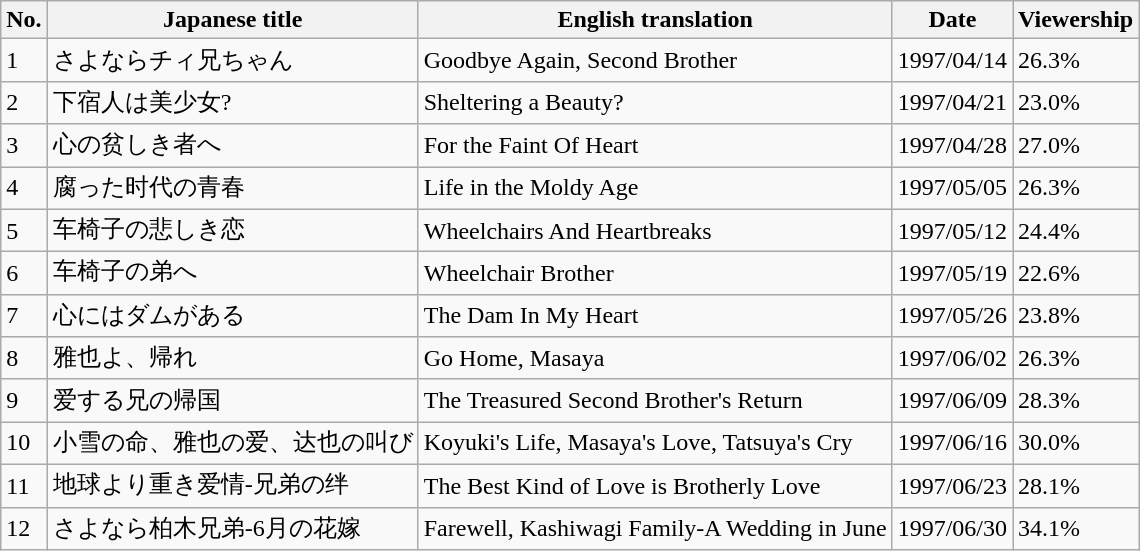<table class="wikitable">
<tr>
<th>No.</th>
<th>Japanese title</th>
<th>English translation</th>
<th>Date</th>
<th>Viewership</th>
</tr>
<tr>
<td>1</td>
<td>さよならチィ兄ちゃん</td>
<td>Goodbye Again, Second Brother</td>
<td>1997/04/14</td>
<td>26.3%</td>
</tr>
<tr>
<td>2</td>
<td>下宿人は美少女?</td>
<td>Sheltering a Beauty?</td>
<td>1997/04/21</td>
<td>23.0%</td>
</tr>
<tr>
<td>3</td>
<td>心の贫しき者へ</td>
<td>For the Faint Of Heart</td>
<td>1997/04/28</td>
<td>27.0%</td>
</tr>
<tr>
<td>4</td>
<td>腐った时代の青春</td>
<td>Life in the Moldy Age </td>
<td>1997/05/05</td>
<td>26.3%</td>
</tr>
<tr>
<td>5</td>
<td>车椅子の悲しき恋</td>
<td>Wheelchairs And Heartbreaks</td>
<td>1997/05/12</td>
<td>24.4%</td>
</tr>
<tr>
<td>6</td>
<td>车椅子の弟へ</td>
<td>Wheelchair Brother</td>
<td>1997/05/19</td>
<td>22.6%</td>
</tr>
<tr>
<td>7</td>
<td>心にはダムがある</td>
<td>The Dam In My Heart</td>
<td>1997/05/26</td>
<td>23.8%</td>
</tr>
<tr>
<td>8</td>
<td>雅也よ、帰れ</td>
<td>Go Home, Masaya</td>
<td>1997/06/02</td>
<td>26.3%</td>
</tr>
<tr>
<td>9</td>
<td>爱する兄の帰国</td>
<td>The Treasured Second Brother's Return</td>
<td>1997/06/09</td>
<td>28.3%</td>
</tr>
<tr>
<td>10</td>
<td>小雪の命、雅也の爱、达也の叫び</td>
<td>Koyuki's Life, Masaya's Love, Tatsuya's Cry</td>
<td>1997/06/16</td>
<td>30.0%</td>
</tr>
<tr>
<td>11</td>
<td>地球より重き爱情-兄弟の绊</td>
<td>The Best Kind of Love is Brotherly Love</td>
<td>1997/06/23</td>
<td>28.1%</td>
</tr>
<tr>
<td>12</td>
<td>さよなら柏木兄弟-6月の花嫁</td>
<td>Farewell, Kashiwagi Family-A Wedding in June</td>
<td>1997/06/30</td>
<td>34.1%</td>
</tr>
</table>
